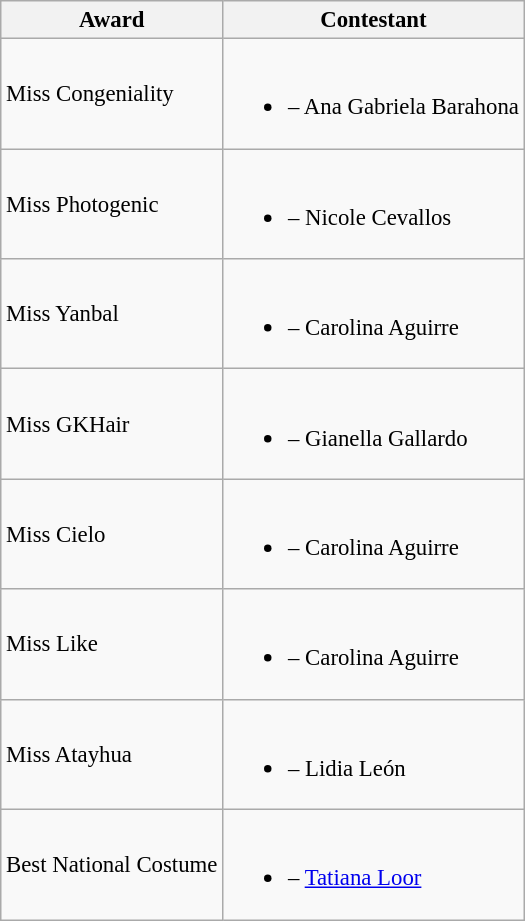<table class="wikitable sortable" style="font-size: 95%;">
<tr>
<th>Award</th>
<th>Contestant</th>
</tr>
<tr>
<td>Miss Congeniality</td>
<td><br><ul><li> – Ana Gabriela Barahona</li></ul></td>
</tr>
<tr>
<td>Miss Photogenic</td>
<td><br><ul><li> – Nicole Cevallos</li></ul></td>
</tr>
<tr>
<td>Miss Yanbal</td>
<td><br><ul><li> – Carolina Aguirre</li></ul></td>
</tr>
<tr>
<td>Miss GKHair</td>
<td><br><ul><li> – Gianella Gallardo</li></ul></td>
</tr>
<tr>
<td>Miss Cielo</td>
<td><br><ul><li> – Carolina Aguirre</li></ul></td>
</tr>
<tr>
<td>Miss Like</td>
<td><br><ul><li> – Carolina Aguirre</li></ul></td>
</tr>
<tr>
<td>Miss Atayhua</td>
<td><br><ul><li> – Lidia León</li></ul></td>
</tr>
<tr>
<td>Best National Costume</td>
<td><br><ul><li> – <a href='#'>Tatiana Loor</a></li></ul></td>
</tr>
</table>
